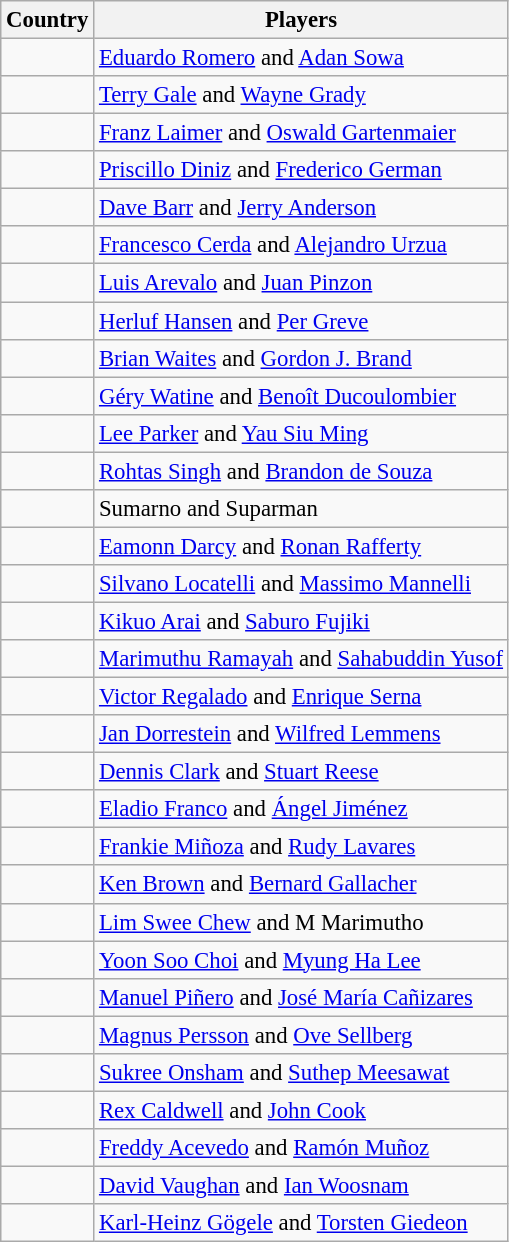<table class="wikitable" style="font-size:95%;">
<tr>
<th>Country</th>
<th>Players</th>
</tr>
<tr>
<td></td>
<td><a href='#'>Eduardo Romero</a> and <a href='#'>Adan Sowa</a></td>
</tr>
<tr>
<td></td>
<td><a href='#'>Terry Gale</a> and <a href='#'>Wayne Grady</a></td>
</tr>
<tr>
<td></td>
<td><a href='#'>Franz Laimer</a> and <a href='#'>Oswald Gartenmaier</a></td>
</tr>
<tr>
<td></td>
<td><a href='#'>Priscillo Diniz</a> and <a href='#'>Frederico German</a></td>
</tr>
<tr>
<td></td>
<td><a href='#'>Dave Barr</a> and <a href='#'>Jerry Anderson</a></td>
</tr>
<tr>
<td></td>
<td><a href='#'>Francesco Cerda</a> and <a href='#'>Alejandro Urzua</a></td>
</tr>
<tr>
<td></td>
<td><a href='#'>Luis Arevalo</a> and <a href='#'>Juan Pinzon</a></td>
</tr>
<tr>
<td></td>
<td><a href='#'>Herluf Hansen</a> and <a href='#'>Per Greve</a></td>
</tr>
<tr>
<td></td>
<td><a href='#'>Brian Waites</a> and <a href='#'>Gordon J. Brand</a></td>
</tr>
<tr>
<td></td>
<td><a href='#'>Géry Watine</a> and <a href='#'>Benoît Ducoulombier</a></td>
</tr>
<tr>
<td></td>
<td><a href='#'>Lee Parker</a> and <a href='#'>Yau Siu Ming</a></td>
</tr>
<tr>
<td></td>
<td><a href='#'>Rohtas Singh</a> and <a href='#'>Brandon de Souza</a></td>
</tr>
<tr>
<td></td>
<td>Sumarno and Suparman</td>
</tr>
<tr>
<td></td>
<td><a href='#'>Eamonn Darcy</a> and <a href='#'>Ronan Rafferty</a></td>
</tr>
<tr>
<td></td>
<td><a href='#'>Silvano Locatelli</a> and <a href='#'>Massimo Mannelli</a></td>
</tr>
<tr>
<td></td>
<td><a href='#'>Kikuo Arai</a> and <a href='#'>Saburo Fujiki</a></td>
</tr>
<tr>
<td></td>
<td><a href='#'>Marimuthu Ramayah</a> and <a href='#'>Sahabuddin Yusof</a></td>
</tr>
<tr>
<td></td>
<td><a href='#'>Victor Regalado</a> and <a href='#'>Enrique Serna</a></td>
</tr>
<tr>
<td></td>
<td><a href='#'>Jan Dorrestein</a> and <a href='#'>Wilfred Lemmens</a></td>
</tr>
<tr>
<td></td>
<td><a href='#'>Dennis Clark</a> and <a href='#'>Stuart Reese</a></td>
</tr>
<tr>
<td></td>
<td><a href='#'>Eladio Franco</a> and <a href='#'>Ángel Jiménez</a></td>
</tr>
<tr>
<td></td>
<td><a href='#'>Frankie Miñoza</a> and <a href='#'>Rudy Lavares</a></td>
</tr>
<tr>
<td></td>
<td><a href='#'>Ken Brown</a> and <a href='#'>Bernard Gallacher</a></td>
</tr>
<tr>
<td></td>
<td><a href='#'>Lim Swee Chew</a> and M Marimutho</td>
</tr>
<tr>
<td></td>
<td><a href='#'>Yoon Soo Choi</a> and <a href='#'>Myung Ha Lee</a></td>
</tr>
<tr>
<td></td>
<td><a href='#'>Manuel Piñero</a> and <a href='#'>José María Cañizares</a></td>
</tr>
<tr>
<td></td>
<td><a href='#'>Magnus Persson</a> and <a href='#'>Ove Sellberg</a></td>
</tr>
<tr>
<td></td>
<td><a href='#'>Sukree Onsham</a> and <a href='#'>Suthep Meesawat</a></td>
</tr>
<tr>
<td></td>
<td><a href='#'>Rex Caldwell</a> and <a href='#'>John Cook</a></td>
</tr>
<tr>
<td></td>
<td><a href='#'>Freddy Acevedo</a> and <a href='#'>Ramón Muñoz</a></td>
</tr>
<tr>
<td></td>
<td><a href='#'>David Vaughan</a> and <a href='#'>Ian Woosnam</a></td>
</tr>
<tr>
<td></td>
<td><a href='#'>Karl-Heinz Gögele</a> and <a href='#'>Torsten Giedeon</a></td>
</tr>
</table>
